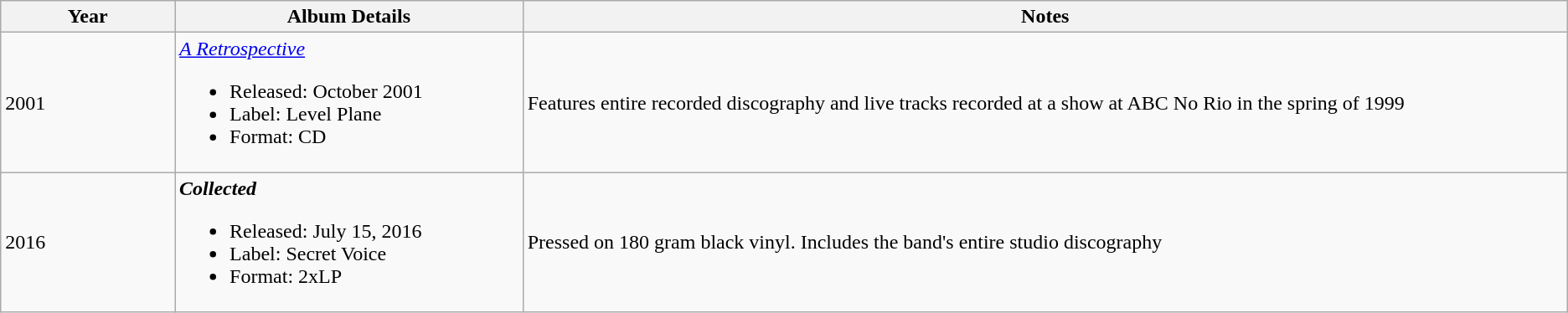<table class ="wikitable">
<tr>
<th style="width: 5%">Year</th>
<th style="width:10%">Album Details</th>
<th style="width:30%">Notes</th>
</tr>
<tr>
<td>2001</td>
<td><em><a href='#'>A Retrospective</a></em><br><ul><li>Released: October 2001</li><li>Label: Level Plane</li><li>Format: CD</li></ul></td>
<td>Features entire recorded discography and live tracks recorded at a show at ABC No Rio in the spring of 1999</td>
</tr>
<tr>
<td>2016</td>
<td><strong><em>Collected</em></strong><br><ul><li>Released: July 15, 2016</li><li>Label: Secret Voice</li><li>Format: 2xLP</li></ul></td>
<td>Pressed on 180 gram black vinyl. Includes the band's entire studio discography</td>
</tr>
</table>
